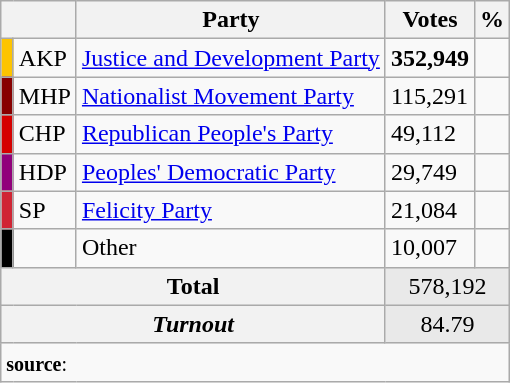<table class="wikitable">
<tr>
<th colspan="2" align="center"></th>
<th align="center">Party</th>
<th align="center">Votes</th>
<th align="center">%</th>
</tr>
<tr align="left">
<td bgcolor="#FDC400" width="1"></td>
<td>AKP</td>
<td><a href='#'>Justice and Development Party</a></td>
<td><strong>352,949</strong></td>
<td><strong></strong></td>
</tr>
<tr align="left">
<td bgcolor="#870000" width="1"></td>
<td>MHP</td>
<td><a href='#'>Nationalist Movement Party</a></td>
<td>115,291</td>
<td></td>
</tr>
<tr align="left">
<td bgcolor="#d50000" width="1"></td>
<td>CHP</td>
<td><a href='#'>Republican People's Party</a></td>
<td>49,112</td>
<td></td>
</tr>
<tr align="left">
<td bgcolor="#91007B" width="1"></td>
<td>HDP</td>
<td><a href='#'>Peoples' Democratic Party</a></td>
<td>29,749</td>
<td></td>
</tr>
<tr align="left">
<td bgcolor="#D02433" width="1"></td>
<td>SP</td>
<td><a href='#'>Felicity Party</a></td>
<td>21,084</td>
<td></td>
</tr>
<tr align="left">
<td bgcolor=" " width="1"></td>
<td></td>
<td>Other</td>
<td>10,007</td>
<td></td>
</tr>
<tr align="left" style="background-color:#E9E9E9">
<th colspan="3" align="center"><strong>Total</strong></th>
<td colspan="5" align="center">578,192</td>
</tr>
<tr align="left" style="background-color:#E9E9E9">
<th colspan="3" align="center"><em>Turnout</em></th>
<td colspan="5" align="center">84.79</td>
</tr>
<tr>
<td colspan="9" align="left"><small><strong>source</strong>: </small></td>
</tr>
</table>
